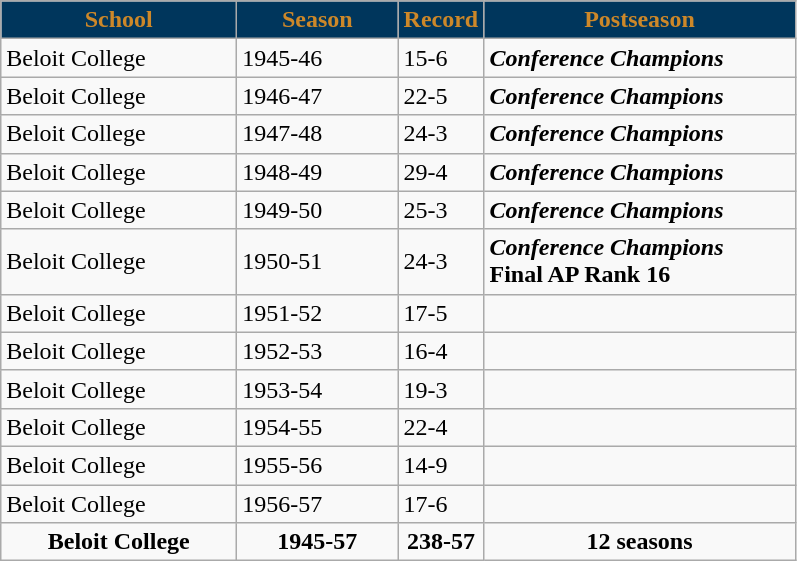<table class="wikitable">
<tr align="center"  style="background:#00365c; color:#cd8829;">
<td><strong>School</strong></td>
<td><strong>Season</strong></td>
<td><strong>Record</strong></td>
<td><strong>Postseason</strong></td>
</tr>
<tr align= bgcolor="">
<td>Beloit College</td>
<td>1945-46</td>
<td>15-6</td>
<td><strong><em>Conference Champions</em></strong></td>
</tr>
<tr>
<td>Beloit College</td>
<td>1946-47</td>
<td>22-5</td>
<td><strong><em>Conference Champions</em></strong></td>
</tr>
<tr>
<td>Beloit College</td>
<td>1947-48</td>
<td>24-3</td>
<td><strong><em>Conference Champions</em></strong></td>
</tr>
<tr>
<td>Beloit College</td>
<td>1948-49</td>
<td>29-4</td>
<td><strong><em>Conference Champions</em></strong></td>
</tr>
<tr>
<td>Beloit College</td>
<td>1949-50</td>
<td>25-3</td>
<td><strong><em>Conference Champions</em></strong></td>
</tr>
<tr>
<td>Beloit College</td>
<td>1950-51</td>
<td>24-3</td>
<td><strong><em>Conference Champions</em></strong><br><strong>Final AP Rank 16</strong></td>
</tr>
<tr>
<td>Beloit College</td>
<td>1951-52</td>
<td>17-5</td>
<td></td>
</tr>
<tr>
<td>Beloit College</td>
<td>1952-53</td>
<td>16-4</td>
<td></td>
</tr>
<tr>
<td>Beloit College</td>
<td>1953-54</td>
<td>19-3</td>
<td></td>
</tr>
<tr>
<td>Beloit College</td>
<td>1954-55</td>
<td>22-4</td>
<td></td>
</tr>
<tr>
<td>Beloit College</td>
<td>1955-56</td>
<td>14-9</td>
<td></td>
</tr>
<tr>
<td>Beloit College</td>
<td>1956-57</td>
<td>17-6</td>
<td></td>
</tr>
<tr align="center" bgcolor="">
<td width="150"><strong>Beloit College</strong></td>
<td width="100"><strong>1945-57</strong></td>
<td width="50"><strong>238-57</strong></td>
<td width="200"><strong>12 seasons</strong></td>
</tr>
</table>
